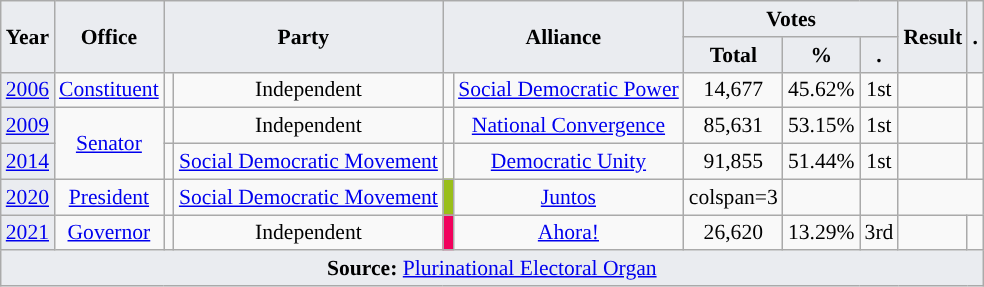<table class="wikitable" style="font-size:90%; text-align:center;">
<tr>
<th style="background-color:#EAECF0;" rowspan=2>Year</th>
<th style="background-color:#EAECF0;" rowspan=2>Office</th>
<th style="background-color:#EAECF0;" colspan=2 rowspan=2>Party</th>
<th style="background-color:#EAECF0;" colspan=2 rowspan=2>Alliance</th>
<th style="background-color:#EAECF0;" colspan=3>Votes</th>
<th style="background-color:#EAECF0;" rowspan=2>Result</th>
<th style="background-color:#EAECF0;" rowspan=2>.</th>
</tr>
<tr>
<th style="background-color:#EAECF0;">Total</th>
<th style="background-color:#EAECF0;">%</th>
<th style="background-color:#EAECF0;">.</th>
</tr>
<tr>
<td style="background-color:#EAECF0;"><a href='#'>2006</a></td>
<td><a href='#'>Constituent</a></td>
<td style="background-color:"></td>
<td>Independent</td>
<td style="background-color:"></td>
<td><a href='#'>Social Democratic Power</a></td>
<td>14,677</td>
<td>45.62%</td>
<td>1st</td>
<td></td>
<td></td>
</tr>
<tr>
<td style="background-color:#EAECF0;"><a href='#'>2009</a></td>
<td rowspan=2><a href='#'>Senator</a></td>
<td style="background-color:"></td>
<td>Independent</td>
<td style="background-color:"></td>
<td><a href='#'>National Convergence</a></td>
<td>85,631</td>
<td>53.15%</td>
<td>1st</td>
<td></td>
<td></td>
</tr>
<tr>
<td style="background-color:#EAECF0;"><a href='#'>2014</a></td>
<td style="background-color:"></td>
<td><a href='#'>Social Democratic Movement</a></td>
<td style="background-color:"></td>
<td><a href='#'>Democratic Unity</a></td>
<td>91,855</td>
<td>51.44%</td>
<td>1st</td>
<td></td>
<td></td>
</tr>
<tr>
<td style="background-color:#EAECF0;"><a href='#'>2020</a></td>
<td><a href='#'>President</a></td>
<td style="background-color:"></td>
<td><a href='#'>Social Democratic Movement</a></td>
<td style="background-color:#9ABF19;"></td>
<td><a href='#'>Juntos</a></td>
<td>colspan=3 </td>
<td></td>
<td></td>
</tr>
<tr>
<td style="background-color:#EAECF0;"><a href='#'>2021</a></td>
<td><a href='#'>Governor</a></td>
<td style="background-color:"></td>
<td>Independent</td>
<td style="background-color:#F1015C;"></td>
<td><a href='#'>Ahora!</a></td>
<td>26,620</td>
<td>13.29%</td>
<td>3rd</td>
<td></td>
<td></td>
</tr>
<tr>
<td style="background-color:#EAECF0;" colspan=11><strong>Source:</strong> <a href='#'>Plurinational Electoral Organ</a>  </td>
</tr>
</table>
